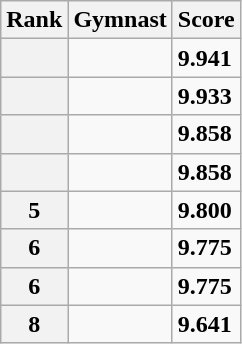<table class="wikitable sortable">
<tr>
<th scope="col">Rank</th>
<th scope="col">Gymnast</th>
<th scope="col">Score</th>
</tr>
<tr>
<th scope="row"></th>
<td></td>
<td><strong>9.941</strong></td>
</tr>
<tr>
<th scope="row"></th>
<td></td>
<td><strong>9.933</strong></td>
</tr>
<tr>
<th scope="row"></th>
<td></td>
<td><strong>9.858</strong></td>
</tr>
<tr>
<th scope="row"></th>
<td></td>
<td><strong>9.858</strong></td>
</tr>
<tr>
<th scope="row">5</th>
<td></td>
<td><strong>9.800</strong></td>
</tr>
<tr>
<th scope="row">6</th>
<td></td>
<td><strong>9.775</strong></td>
</tr>
<tr>
<th scope="row">6</th>
<td></td>
<td><strong>9.775</strong></td>
</tr>
<tr>
<th scope="row">8</th>
<td></td>
<td><strong>9.641</strong></td>
</tr>
</table>
